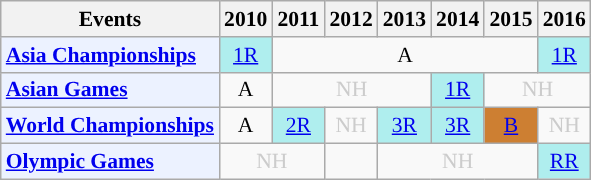<table class="wikitable" style="font-size: 90%; text-align:center">
<tr>
<th>Events</th>
<th>2010</th>
<th>2011</th>
<th>2012</th>
<th>2013</th>
<th>2014</th>
<th>2015</th>
<th>2016</th>
</tr>
<tr>
<td bgcolor="#ECF2FF"; align="left"><strong><a href='#'>Asia Championships</a></strong></td>
<td bgcolor=AFEEEE><a href='#'>1R</a></td>
<td colspan="5">A</td>
<td bgcolor=AFEEEE><a href='#'>1R</a></td>
</tr>
<tr>
<td bgcolor="#ECF2FF"; align="left"><strong><a href='#'>Asian Games</a></strong></td>
<td>A</td>
<td colspan="3" style="color:#ccc;">NH</td>
<td bgcolor=AFEEEE><a href='#'>1R</a></td>
<td colspan="2" style="color:#ccc;">NH</td>
</tr>
<tr>
<td bgcolor="#ECF2FF"; align="left"><strong><a href='#'>World Championships</a></strong></td>
<td>A</td>
<td bgcolor=AFEEEE><a href='#'>2R</a></td>
<td style="color:#ccc;">NH</td>
<td bgcolor=AFEEEE><a href='#'>3R</a></td>
<td bgcolor=AFEEEE><a href='#'>3R</a></td>
<td bgcolor=CD7F32><a href='#'>B</a></td>
<td style="color:#ccc;">NH</td>
</tr>
<tr>
<td bgcolor="#ECF2FF"; align="left"><strong><a href='#'>Olympic Games</a></strong></td>
<td colspan="2" style=color:#ccc>NH</td>
<td></td>
<td colspan="3" style=color:#ccc>NH</td>
<td bgcolor=AFEEEE><a href='#'>RR</a></td>
</tr>
</table>
